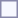<table style="border:1px solid #8888aa; background-color:#f7f8ff; padding:5px; font-size:95%; margin: 0px 12px 12px 0px;">
</table>
